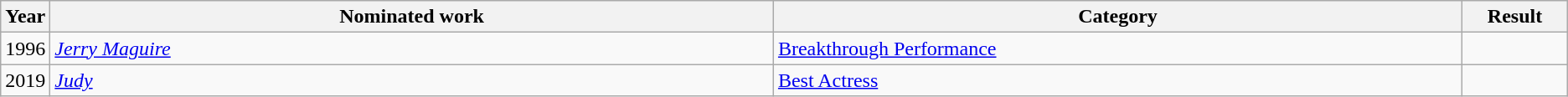<table class="wikitable sortable">
<tr>
<th scope="col" style="width:1em;">Year</th>
<th scope="col" style="width:39em;">Nominated work</th>
<th scope="col" style="width:37em;">Category</th>
<th scope="col" style="width:5em;">Result</th>
</tr>
<tr>
<td>1996</td>
<td><em><a href='#'>Jerry Maguire</a></em></td>
<td><a href='#'>Breakthrough Performance</a></td>
<td></td>
</tr>
<tr>
<td>2019</td>
<td><em><a href='#'>Judy</a></em></td>
<td><a href='#'>Best Actress</a></td>
<td></td>
</tr>
</table>
